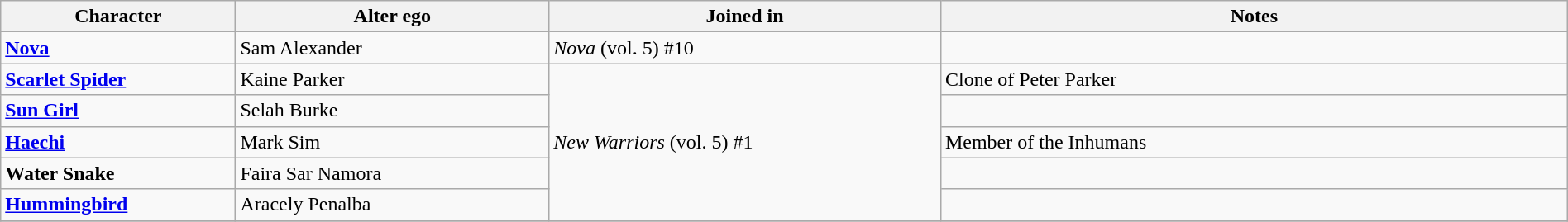<table class="wikitable" width=100%>
<tr>
<th width=15%>Character</th>
<th width=20%>Alter ego</th>
<th width=25%>Joined in</th>
<th width=40%>Notes</th>
</tr>
<tr>
<td><strong><a href='#'>Nova</a></strong></td>
<td>Sam Alexander</td>
<td><em>Nova</em> (vol. 5) #10</td>
<td></td>
</tr>
<tr>
<td><strong><a href='#'>Scarlet Spider</a></strong></td>
<td>Kaine Parker</td>
<td rowspan="5"><em>New Warriors</em> (vol. 5) #1</td>
<td>Clone of Peter Parker</td>
</tr>
<tr>
<td><strong><a href='#'>Sun Girl</a></strong></td>
<td>Selah Burke</td>
<td></td>
</tr>
<tr>
<td><strong><a href='#'>Haechi</a></strong></td>
<td>Mark Sim</td>
<td>Member of the Inhumans</td>
</tr>
<tr>
<td><strong>Water Snake</strong></td>
<td>Faira Sar Namora</td>
<td></td>
</tr>
<tr>
<td><strong><a href='#'>Hummingbird</a></strong></td>
<td>Aracely Penalba</td>
<td></td>
</tr>
<tr>
</tr>
</table>
